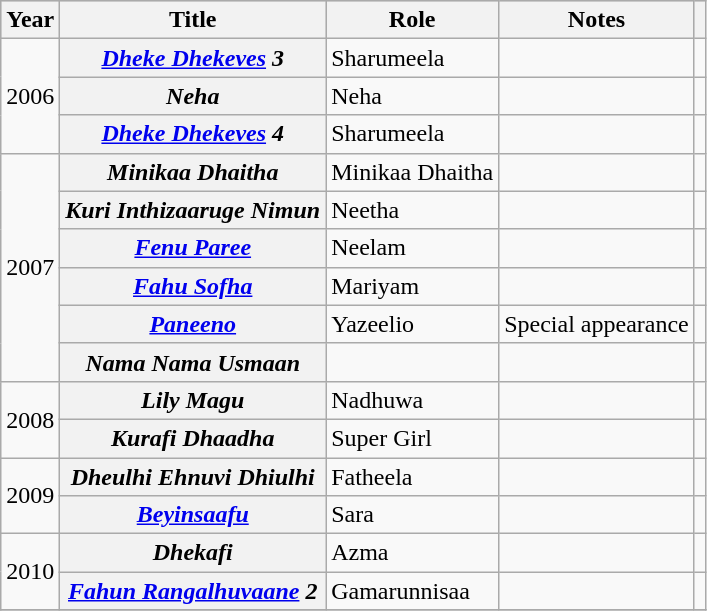<table class="wikitable sortable plainrowheaders">
<tr style="background:#ccc; text-align:center;">
<th scope="col">Year</th>
<th scope="col">Title</th>
<th scope="col">Role</th>
<th scope="col">Notes</th>
<th scope="col" class="unsortable"></th>
</tr>
<tr>
<td rowspan=3>2006</td>
<th scope="row"><em><a href='#'>Dheke Dhekeves</a> 3</em></th>
<td>Sharumeela</td>
<td></td>
<td style="text-align: center;"></td>
</tr>
<tr>
<th scope="row"><em>Neha</em></th>
<td>Neha</td>
<td></td>
<td style="text-align: center;"></td>
</tr>
<tr>
<th scope="row"><em><a href='#'>Dheke Dhekeves</a> 4</em></th>
<td>Sharumeela</td>
<td></td>
<td style="text-align: center;"></td>
</tr>
<tr>
<td rowspan=6>2007</td>
<th scope="row"><em>Minikaa Dhaitha</em></th>
<td>Minikaa Dhaitha</td>
<td></td>
<td style="text-align: center;"></td>
</tr>
<tr>
<th scope="row"><em>Kuri Inthizaaruge Nimun</em></th>
<td>Neetha</td>
<td></td>
<td style="text-align: center;"></td>
</tr>
<tr>
<th scope="row"><em><a href='#'>Fenu Paree</a></em></th>
<td>Neelam</td>
<td></td>
<td style="text-align: center;"></td>
</tr>
<tr>
<th scope="row"><em><a href='#'>Fahu Sofha</a></em></th>
<td>Mariyam</td>
<td></td>
<td style="text-align: center;"></td>
</tr>
<tr>
<th scope="row"><em><a href='#'>Paneeno</a></em></th>
<td>Yazeelio</td>
<td>Special appearance</td>
<td style="text-align: center;"></td>
</tr>
<tr>
<th scope="row"><em>Nama Nama Usmaan</em></th>
<td></td>
<td></td>
<td style="text-align: center;"></td>
</tr>
<tr>
<td rowspan="2">2008</td>
<th scope="row"><em>Lily Magu</em></th>
<td>Nadhuwa</td>
<td></td>
<td style="text-align: center;"></td>
</tr>
<tr>
<th scope="row"><em>Kurafi Dhaadha</em></th>
<td>Super Girl</td>
<td></td>
<td style="text-align: center;"></td>
</tr>
<tr>
<td rowspan="2">2009</td>
<th scope="row"><em>Dheulhi Ehnuvi Dhiulhi</em></th>
<td>Fatheela</td>
<td></td>
<td style="text-align: center;"></td>
</tr>
<tr>
<th scope="row"><em><a href='#'>Beyinsaafu</a></em></th>
<td>Sara</td>
<td></td>
<td style="text-align: center;"></td>
</tr>
<tr>
<td rowspan="2">2010</td>
<th scope="row"><em>Dhekafi</em></th>
<td>Azma</td>
<td></td>
<td style="text-align: center;"></td>
</tr>
<tr>
<th scope="row"><em><a href='#'>Fahun Rangalhuvaane</a> 2</em></th>
<td>Gamarunnisaa</td>
<td></td>
<td style="text-align: center;"></td>
</tr>
<tr>
</tr>
</table>
